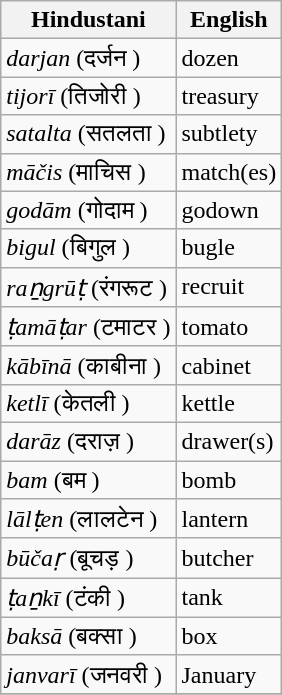<table class="wikitable">
<tr>
<th>Hindustani</th>
<th>English</th>
</tr>
<tr>
<td><em>darjan</em> (दर्जन )</td>
<td>dozen</td>
</tr>
<tr>
<td><em>tijorī</em> (तिजोरी )</td>
<td>treasury</td>
</tr>
<tr>
<td><em>satalta</em> (सतलता )</td>
<td>subtlety</td>
</tr>
<tr>
<td><em>māčis</em> (माचिस )</td>
<td>match(es)</td>
</tr>
<tr>
<td><em>godām</em> (गोदाम )</td>
<td>godown</td>
</tr>
<tr>
<td><em>bigul</em> (बिगुल )</td>
<td>bugle</td>
</tr>
<tr>
<td><em>raṉgrūṭ</em> (रंगरूट )</td>
<td>recruit</td>
</tr>
<tr>
<td><em>ṭamāṭar</em> (टमाटर )</td>
<td>tomato</td>
</tr>
<tr>
<td><em>kābīnā</em> (काबीना )</td>
<td>cabinet</td>
</tr>
<tr>
<td><em>ketlī</em> (केतली )</td>
<td>kettle</td>
</tr>
<tr>
<td><em>darāz</em> (दराज़ )</td>
<td>drawer(s)</td>
</tr>
<tr>
<td><em>bam</em> (बम )</td>
<td>bomb</td>
</tr>
<tr>
<td><em>lālṭen</em> (लालटेन )</td>
<td>lantern</td>
</tr>
<tr>
<td><em>būčaṛ</em> (बूचड़ )</td>
<td>butcher</td>
</tr>
<tr>
<td><em>ṭaṉkī</em> (टंकी )</td>
<td>tank</td>
</tr>
<tr>
<td><em>baksā</em> (बक्सा )</td>
<td>box</td>
</tr>
<tr>
<td><em>janvarī</em> (जनवरी )</td>
<td>January</td>
</tr>
<tr>
</tr>
</table>
